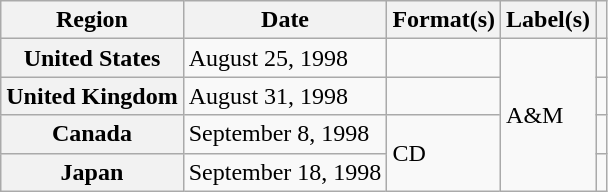<table class="wikitable plainrowheaders">
<tr>
<th scope="col">Region</th>
<th scope="col">Date</th>
<th scope="col">Format(s)</th>
<th scope="col">Label(s)</th>
<th scope="col"></th>
</tr>
<tr>
<th scope="row">United States</th>
<td>August 25, 1998</td>
<td></td>
<td rowspan="4">A&M</td>
<td align="center"></td>
</tr>
<tr>
<th scope="row">United Kingdom</th>
<td>August 31, 1998</td>
<td></td>
<td align="center"></td>
</tr>
<tr>
<th scope="row">Canada</th>
<td>September 8, 1998</td>
<td rowspan="2">CD</td>
<td align="center"></td>
</tr>
<tr>
<th scope="row">Japan</th>
<td>September 18, 1998</td>
<td align="center"></td>
</tr>
</table>
